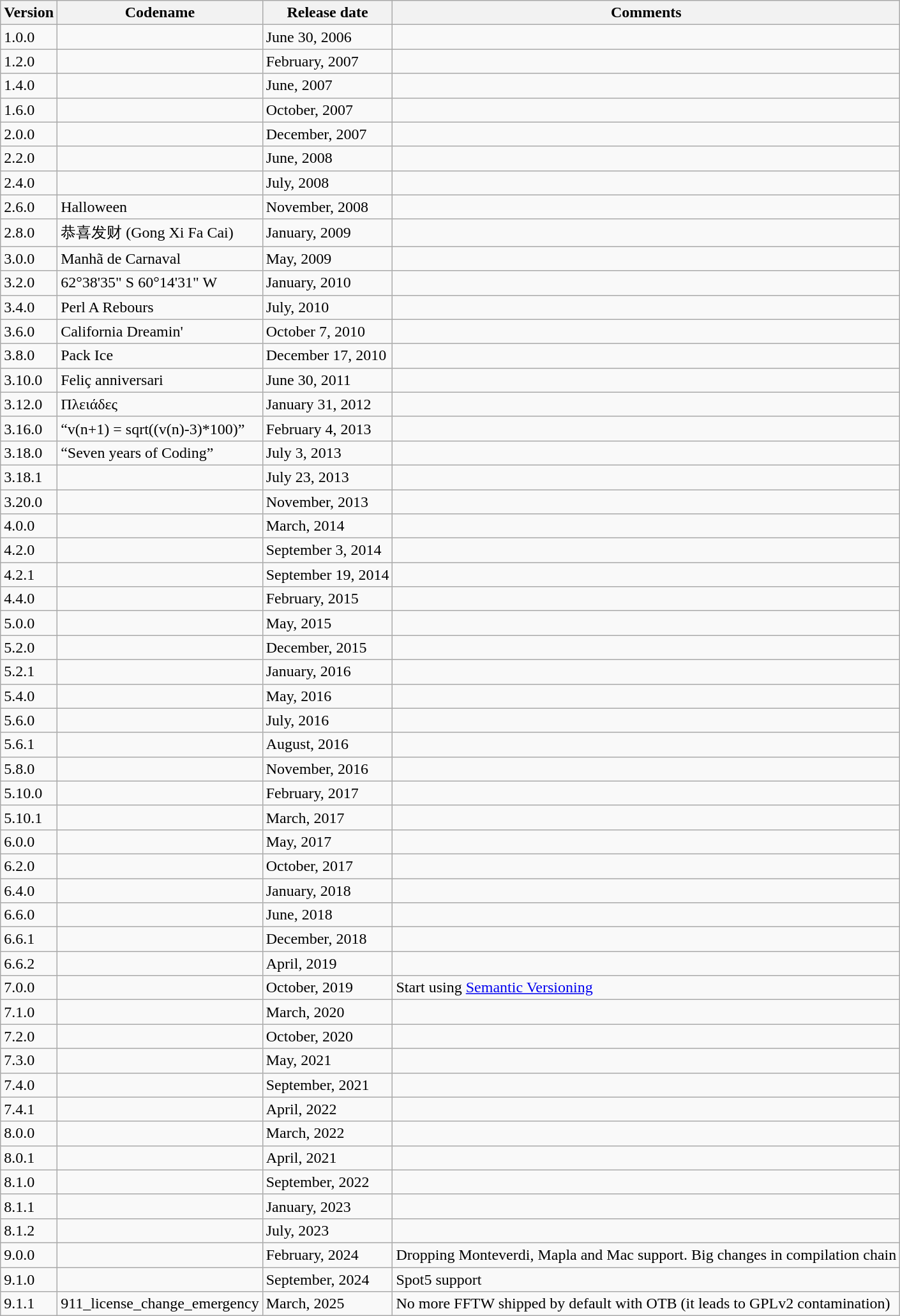<table class="wikitable">
<tr>
<th>Version</th>
<th>Codename</th>
<th>Release date</th>
<th>Comments</th>
</tr>
<tr>
<td>1.0.0</td>
<td></td>
<td>June 30, 2006</td>
<td></td>
</tr>
<tr>
<td>1.2.0</td>
<td></td>
<td>February, 2007</td>
<td></td>
</tr>
<tr>
<td>1.4.0</td>
<td></td>
<td>June, 2007</td>
<td></td>
</tr>
<tr>
<td>1.6.0</td>
<td></td>
<td>October, 2007</td>
<td></td>
</tr>
<tr>
<td>2.0.0</td>
<td></td>
<td>December, 2007</td>
<td></td>
</tr>
<tr>
<td>2.2.0</td>
<td></td>
<td>June, 2008</td>
<td></td>
</tr>
<tr>
<td>2.4.0</td>
<td></td>
<td>July, 2008</td>
<td></td>
</tr>
<tr>
<td>2.6.0</td>
<td>Halloween</td>
<td>November, 2008</td>
<td></td>
</tr>
<tr>
<td>2.8.0</td>
<td>恭喜发财 (Gong Xi Fa Cai)</td>
<td>January, 2009</td>
<td></td>
</tr>
<tr>
<td>3.0.0</td>
<td>Manhã de Carnaval</td>
<td>May, 2009</td>
<td></td>
</tr>
<tr>
<td>3.2.0</td>
<td>62°38'35" S 60°14'31" W</td>
<td>January, 2010</td>
<td></td>
</tr>
<tr>
<td>3.4.0</td>
<td>Perl A Rebours</td>
<td>July, 2010</td>
<td></td>
</tr>
<tr>
<td>3.6.0</td>
<td>California Dreamin'</td>
<td>October 7, 2010</td>
<td></td>
</tr>
<tr>
<td>3.8.0</td>
<td>Pack Ice</td>
<td>December 17, 2010</td>
<td></td>
</tr>
<tr>
<td>3.10.0</td>
<td>Feliç anniversari</td>
<td>June 30, 2011</td>
<td></td>
</tr>
<tr>
<td>3.12.0</td>
<td>Πλειάδες</td>
<td>January 31, 2012</td>
<td></td>
</tr>
<tr>
<td>3.16.0</td>
<td>“v(n+1) = sqrt((v(n)-3)*100)”</td>
<td>February 4, 2013</td>
<td></td>
</tr>
<tr>
<td>3.18.0</td>
<td>“Seven years of Coding”</td>
<td>July 3, 2013</td>
<td></td>
</tr>
<tr>
<td>3.18.1</td>
<td></td>
<td>July 23, 2013</td>
<td></td>
</tr>
<tr>
<td>3.20.0</td>
<td></td>
<td>November, 2013</td>
<td></td>
</tr>
<tr>
<td>4.0.0</td>
<td></td>
<td>March, 2014</td>
<td></td>
</tr>
<tr>
<td>4.2.0</td>
<td></td>
<td>September 3, 2014</td>
<td></td>
</tr>
<tr>
<td>4.2.1</td>
<td></td>
<td>September 19, 2014</td>
<td></td>
</tr>
<tr>
<td>4.4.0</td>
<td></td>
<td>February, 2015</td>
<td></td>
</tr>
<tr>
<td>5.0.0</td>
<td></td>
<td>May, 2015</td>
<td></td>
</tr>
<tr>
<td>5.2.0</td>
<td></td>
<td>December, 2015</td>
<td></td>
</tr>
<tr>
<td>5.2.1</td>
<td></td>
<td>January, 2016</td>
<td></td>
</tr>
<tr>
<td>5.4.0</td>
<td></td>
<td>May, 2016</td>
<td></td>
</tr>
<tr>
<td>5.6.0</td>
<td></td>
<td>July, 2016</td>
<td></td>
</tr>
<tr>
<td>5.6.1</td>
<td></td>
<td>August, 2016</td>
<td></td>
</tr>
<tr>
<td>5.8.0</td>
<td></td>
<td>November, 2016</td>
<td></td>
</tr>
<tr>
<td>5.10.0</td>
<td></td>
<td>February, 2017</td>
<td></td>
</tr>
<tr>
<td>5.10.1</td>
<td></td>
<td>March, 2017</td>
<td></td>
</tr>
<tr>
<td>6.0.0</td>
<td></td>
<td>May, 2017</td>
<td></td>
</tr>
<tr>
<td>6.2.0</td>
<td></td>
<td>October, 2017</td>
<td></td>
</tr>
<tr>
<td>6.4.0</td>
<td></td>
<td>January, 2018</td>
<td></td>
</tr>
<tr>
<td>6.6.0</td>
<td></td>
<td>June, 2018</td>
<td></td>
</tr>
<tr>
<td>6.6.1</td>
<td></td>
<td>December, 2018</td>
<td></td>
</tr>
<tr>
<td>6.6.2</td>
<td></td>
<td>April, 2019</td>
<td></td>
</tr>
<tr>
<td>7.0.0</td>
<td></td>
<td>October, 2019</td>
<td>Start using <a href='#'>Semantic Versioning</a></td>
</tr>
<tr>
<td>7.1.0</td>
<td></td>
<td>March, 2020</td>
<td></td>
</tr>
<tr>
<td>7.2.0</td>
<td></td>
<td>October, 2020</td>
<td></td>
</tr>
<tr>
<td>7.3.0</td>
<td></td>
<td>May, 2021</td>
<td></td>
</tr>
<tr>
<td>7.4.0</td>
<td></td>
<td>September, 2021</td>
<td></td>
</tr>
<tr>
<td>7.4.1</td>
<td></td>
<td>April, 2022</td>
<td></td>
</tr>
<tr>
<td>8.0.0</td>
<td></td>
<td>March, 2022</td>
<td></td>
</tr>
<tr>
<td>8.0.1</td>
<td></td>
<td>April, 2021</td>
<td></td>
</tr>
<tr>
<td>8.1.0</td>
<td></td>
<td>September, 2022</td>
<td></td>
</tr>
<tr>
<td>8.1.1</td>
<td></td>
<td>January, 2023</td>
<td></td>
</tr>
<tr>
<td>8.1.2</td>
<td></td>
<td>July, 2023</td>
<td></td>
</tr>
<tr>
<td>9.0.0</td>
<td></td>
<td>February, 2024</td>
<td>Dropping Monteverdi, Mapla and Mac support. Big changes in compilation chain</td>
</tr>
<tr>
<td>9.1.0</td>
<td></td>
<td>September, 2024</td>
<td>Spot5 support</td>
</tr>
<tr>
<td>9.1.1</td>
<td>911_license_change_emergency</td>
<td>March, 2025</td>
<td>No more FFTW shipped by default with OTB (it leads to GPLv2 contamination)</td>
</tr>
</table>
